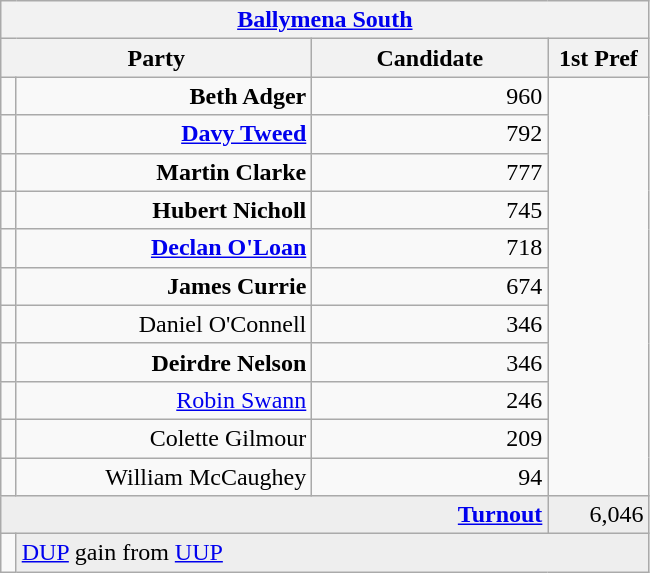<table class="wikitable">
<tr>
<th colspan="4" align="center"><a href='#'>Ballymena South</a></th>
</tr>
<tr>
<th colspan="2" align="center" width=200>Party</th>
<th width=150>Candidate</th>
<th width=60>1st Pref</th>
</tr>
<tr>
<td></td>
<td align="right"><strong>Beth Adger</strong></td>
<td align="right">960</td>
</tr>
<tr>
<td></td>
<td align="right"><strong><a href='#'>Davy Tweed</a></strong></td>
<td align="right">792</td>
</tr>
<tr>
<td></td>
<td align="right"><strong>Martin Clarke</strong></td>
<td align="right">777</td>
</tr>
<tr>
<td></td>
<td align="right"><strong>Hubert Nicholl</strong></td>
<td align="right">745</td>
</tr>
<tr>
<td></td>
<td align="right"><strong><a href='#'>Declan O'Loan</a></strong></td>
<td align="right">718</td>
</tr>
<tr>
<td></td>
<td align="right"><strong>James Currie</strong></td>
<td align="right">674</td>
</tr>
<tr>
<td></td>
<td align="right">Daniel O'Connell</td>
<td align="right">346</td>
</tr>
<tr>
<td></td>
<td align="right"><strong>Deirdre Nelson</strong></td>
<td align="right">346</td>
</tr>
<tr>
<td></td>
<td align="right"><a href='#'>Robin Swann</a></td>
<td align="right">246</td>
</tr>
<tr>
<td></td>
<td align="right">Colette Gilmour</td>
<td align="right">209</td>
</tr>
<tr>
<td></td>
<td align="right">William McCaughey</td>
<td align="right">94</td>
</tr>
<tr bgcolor="EEEEEE">
<td colspan=3 align="right"><strong><a href='#'>Turnout</a></strong></td>
<td align="right">6,046</td>
</tr>
<tr>
<td bgcolor=></td>
<td colspan=3 bgcolor="EEEEEE"><a href='#'>DUP</a> gain from <a href='#'>UUP</a></td>
</tr>
</table>
